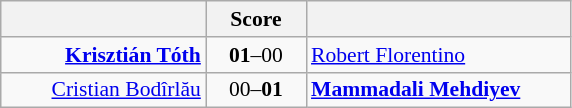<table class="wikitable" style="text-align: center; font-size:90% ">
<tr>
<th align="right" width="130"></th>
<th width="60">Score</th>
<th align="left" width="170"></th>
</tr>
<tr>
<td align=right><strong><a href='#'>Krisztián Tóth</a> </strong></td>
<td align=center><strong>01</strong>–00</td>
<td align=left> <a href='#'>Robert Florentino</a></td>
</tr>
<tr>
<td align=right><a href='#'>Cristian Bodîrlău</a> </td>
<td align=center>00–<strong>01</strong></td>
<td align=left><strong> <a href='#'>Mammadali Mehdiyev</a></strong></td>
</tr>
</table>
